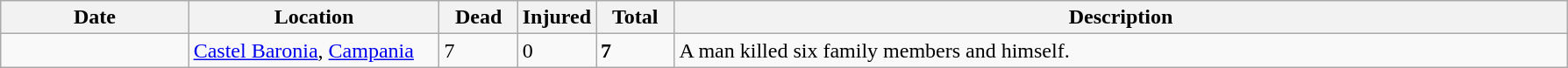<table class="wikitable sortable mw-datatable">
<tr>
<th width=12%>Date</th>
<th width=16%>Location</th>
<th width=5%>Dead</th>
<th width=5%>Injured</th>
<th width=5%>Total</th>
<th width=60%>Description</th>
</tr>
<tr>
<td></td>
<td><a href='#'>Castel Baronia</a>, <a href='#'>Campania</a></td>
<td>7</td>
<td>0</td>
<td><strong>7</strong></td>
<td>A man killed six family members and himself.</td>
</tr>
</table>
